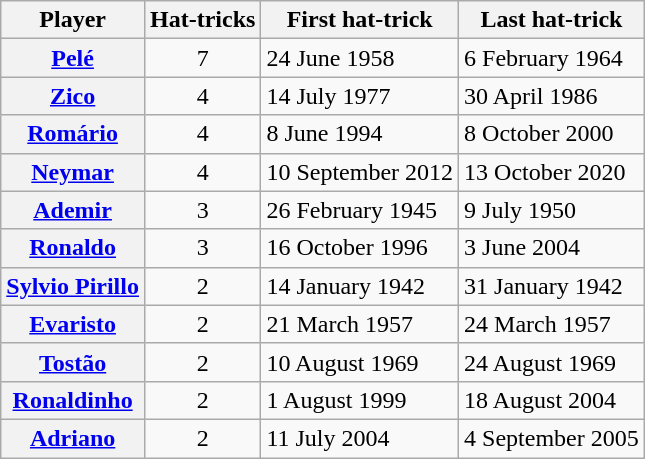<table class="wikitable plainrowheaders">
<tr>
<th scope="col">Player</th>
<th scope="col">Hat-tricks</th>
<th scope="col">First hat-trick</th>
<th scope="col">Last hat-trick</th>
</tr>
<tr>
<th scope="row"><a href='#'>Pelé</a></th>
<td style="text-align: center">7</td>
<td>24 June 1958</td>
<td>6 February 1964</td>
</tr>
<tr>
<th scope="row"><a href='#'>Zico</a></th>
<td style="text-align: center">4</td>
<td>14 July 1977</td>
<td>30 April 1986</td>
</tr>
<tr>
<th scope="row"><a href='#'>Romário</a></th>
<td style="text-align: center">4</td>
<td>8 June 1994</td>
<td>8 October 2000</td>
</tr>
<tr>
<th scope="row"><a href='#'>Neymar</a></th>
<td style="text-align: center">4</td>
<td>10 September 2012</td>
<td>13 October 2020</td>
</tr>
<tr>
<th scope="row"><a href='#'>Ademir</a></th>
<td style="text-align: center">3</td>
<td>26 February 1945</td>
<td>9 July 1950</td>
</tr>
<tr>
<th scope="row"><a href='#'>Ronaldo</a></th>
<td style="text-align: center">3</td>
<td>16 October 1996</td>
<td>3 June 2004</td>
</tr>
<tr>
<th scope="row"><a href='#'>Sylvio Pirillo</a></th>
<td style="text-align: center">2</td>
<td>14 January 1942</td>
<td>31 January 1942</td>
</tr>
<tr>
<th scope="row"><a href='#'>Evaristo</a></th>
<td style="text-align: center">2</td>
<td>21 March 1957</td>
<td>24 March 1957</td>
</tr>
<tr>
<th scope="row"><a href='#'>Tostão</a></th>
<td style="text-align: center">2</td>
<td>10 August 1969</td>
<td>24 August 1969</td>
</tr>
<tr>
<th scope="row"><a href='#'>Ronaldinho</a></th>
<td style="text-align: center">2</td>
<td>1 August 1999</td>
<td>18 August 2004</td>
</tr>
<tr>
<th scope="row"><a href='#'>Adriano</a></th>
<td style="text-align: center">2</td>
<td>11 July 2004</td>
<td>4 September 2005</td>
</tr>
</table>
